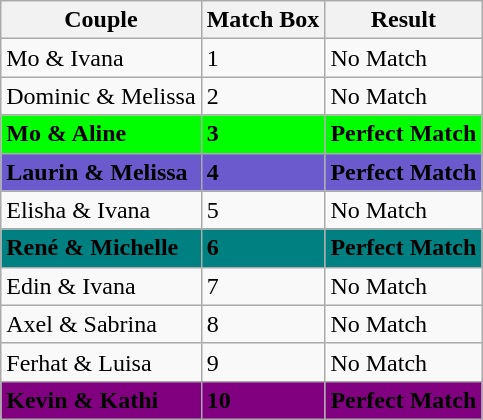<table class="wikitable">
<tr valign="bottom">
<th>Couple</th>
<th>Match Box</th>
<th>Result</th>
</tr>
<tr valign="top">
<td>Mo & Ivana</td>
<td>1</td>
<td>No Match</td>
</tr>
<tr>
<td>Dominic & Melissa</td>
<td>2</td>
<td>No Match</td>
</tr>
<tr>
<td style="background:lime"><strong>Mo & Aline</strong></td>
<td style="background:lime"><strong>3</strong></td>
<td style="background:lime"><strong>Perfect Match</strong></td>
</tr>
<tr>
<td style="background:slateblue"><strong>Laurin & Melissa</strong></td>
<td style="background:slateblue"><strong>4</strong></td>
<td style="background:slateblue"><strong>Perfect Match</strong></td>
</tr>
<tr>
<td>Elisha & Ivana</td>
<td>5</td>
<td>No Match</td>
</tr>
<tr>
<td style="background:teal"><strong>René & Michelle</strong></td>
<td style="background:teal"><strong>6</strong></td>
<td style="background:teal"><strong>Perfect Match</strong></td>
</tr>
<tr>
<td>Edin & Ivana</td>
<td>7</td>
<td>No Match</td>
</tr>
<tr>
<td>Axel & Sabrina</td>
<td>8</td>
<td>No Match</td>
</tr>
<tr>
<td>Ferhat & Luisa</td>
<td>9</td>
<td>No Match</td>
</tr>
<tr>
<td style="background:purple"><strong>Kevin & Kathi</strong></td>
<td style="background:purple"><strong>10</strong></td>
<td style="background:purple"><strong>Perfect Match</strong></td>
</tr>
</table>
